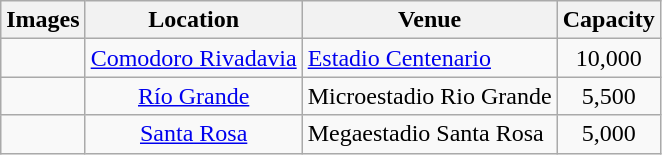<table class="wikitable sortable">
<tr>
<th>Images</th>
<th>Location</th>
<th>Venue</th>
<th>Capacity</th>
</tr>
<tr>
<td></td>
<td align="center"><a href='#'>Comodoro Rivadavia</a></td>
<td><a href='#'>Estadio Centenario</a></td>
<td align="center">10,000</td>
</tr>
<tr>
<td></td>
<td align="center"><a href='#'>Río Grande</a></td>
<td>Microestadio Rio Grande</td>
<td align="center">5,500</td>
</tr>
<tr>
<td></td>
<td align="center"><a href='#'>Santa Rosa</a></td>
<td>Megaestadio Santa Rosa</td>
<td align="center">5,000</td>
</tr>
</table>
